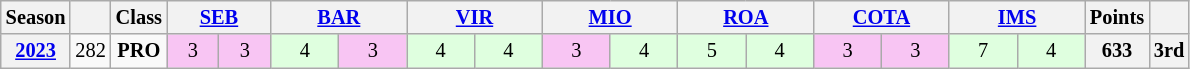<table class="wikitable" style="font-size: 85%; text-align: center">
<tr>
<th>Season</th>
<th valign="middle"></th>
<th valign="middle">Class</th>
<th width="63" colspan="2"><a href='#'>SEB</a></th>
<th width="84" colspan="2"><a href='#'>BAR</a></th>
<th width="84" colspan="2"><a href='#'>VIR</a></th>
<th width="84" colspan="2"><a href='#'>MIO</a></th>
<th width="84" colspan="2"><a href='#'>ROA</a></th>
<th width="84" colspan="2"><a href='#'>COTA</a></th>
<th width="84" colspan="2"><a href='#'>IMS</a></th>
<th valign="middle">Points</th>
<th valign="middle"></th>
</tr>
<tr>
<th><a href='#'>2023</a></th>
<td>282</td>
<td><strong><span>PRO</span></strong></td>
<td style="background:#f8c5f3;">3</td>
<td style="background:#f8c5f3;">3</td>
<td style="background:#dfffdf;">4</td>
<td style="background:#f8c5f3;">3</td>
<td style="background:#dfffdf;">4</td>
<td style="background:#dfffdf;">4</td>
<td style="background:#f8c5f3;">3</td>
<td style="background:#dfffdf;">4</td>
<td style="background:#dfffdf;">5</td>
<td style="background:#dfffdf;">4</td>
<td style="background:#f8c5f3;">3</td>
<td style="background:#f8c5f3;">3</td>
<td style="background:#dfffdf;">7</td>
<td style="background:#dfffdf;">4</td>
<th>633</th>
<th>3rd</th>
</tr>
</table>
